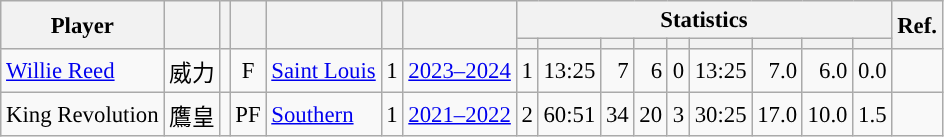<table class="wikitable sortable" style="font-size:95%; text-align:right;">
<tr>
<th rowspan="2">Player</th>
<th rowspan="2"></th>
<th rowspan="2"></th>
<th rowspan="2"></th>
<th rowspan="2"></th>
<th rowspan="2"></th>
<th rowspan="2"></th>
<th colspan="9">Statistics</th>
<th rowspan="2">Ref.</th>
</tr>
<tr>
<th></th>
<th></th>
<th></th>
<th></th>
<th></th>
<th></th>
<th></th>
<th></th>
<th></th>
</tr>
<tr>
<td align="left"><a href='#'>Willie Reed</a></td>
<td align="left">威力</td>
<td align="center"></td>
<td align="center">F</td>
<td align="left"><a href='#'>Saint Louis</a></td>
<td align="center">1</td>
<td align="center"><a href='#'>2023–2024</a></td>
<td>1</td>
<td>13:25</td>
<td>7</td>
<td>6</td>
<td>0</td>
<td>13:25</td>
<td>7.0</td>
<td>6.0</td>
<td>0.0</td>
<td align="center"></td>
</tr>
<tr>
<td align="left">King Revolution</td>
<td align="left">鷹皇</td>
<td align="center"></td>
<td align="center">PF</td>
<td align="left"><a href='#'>Southern</a></td>
<td align="center">1</td>
<td align="center"><a href='#'>2021–2022</a></td>
<td>2</td>
<td>60:51</td>
<td>34</td>
<td>20</td>
<td>3</td>
<td>30:25</td>
<td>17.0</td>
<td>10.0</td>
<td>1.5</td>
<td align="center"></td>
</tr>
</table>
